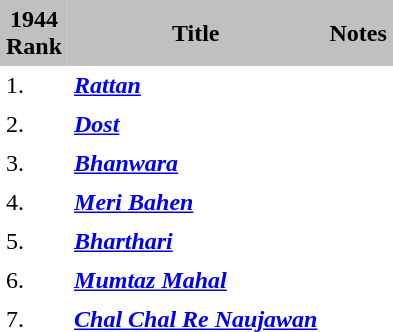<table cellspacing="0" cellpadding="4" border="0">
<tr style="background:silver; text-align:center;">
<td><strong>1944</strong><br><strong>Rank</strong></td>
<td><strong>Title</strong></td>
<td><strong>Notes</strong></td>
</tr>
<tr>
<td>1.</td>
<td><strong><em><a href='#'>Rattan</a></em></strong></td>
<td></td>
</tr>
<tr>
<td>2.</td>
<td><strong><em><a href='#'>Dost</a></em></strong></td>
<td></td>
</tr>
<tr>
<td>3.</td>
<td><strong><em><a href='#'>Bhanwara</a></em></strong></td>
<td></td>
</tr>
<tr>
<td>4.</td>
<td><strong><em><a href='#'>Meri Bahen</a></em></strong></td>
<td></td>
</tr>
<tr>
<td>5.</td>
<td><strong><em><a href='#'>Bharthari</a></em></strong></td>
<td></td>
</tr>
<tr>
<td>6.</td>
<td><strong><em><a href='#'>Mumtaz Mahal</a></em></strong></td>
<td></td>
</tr>
<tr>
<td>7.</td>
<td><strong><em><a href='#'>Chal Chal Re Naujawan</a></em></strong></td>
<td></td>
<td></td>
</tr>
</table>
